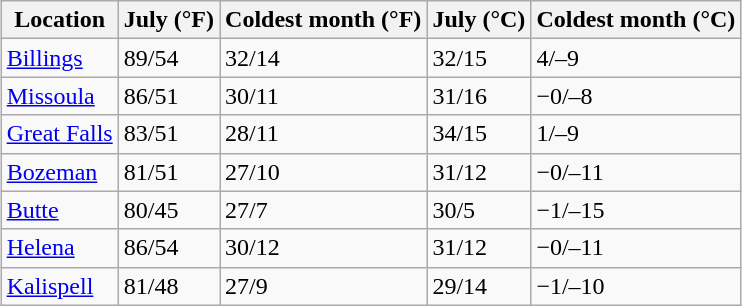<table class="wikitable sortable" style="margin:auto;">
<tr>
<th>Location</th>
<th>July (°F)</th>
<th>Coldest month (°F)</th>
<th>July (°C)</th>
<th>Coldest month (°C)</th>
</tr>
<tr>
<td><a href='#'>Billings</a></td>
<td>89/54</td>
<td>32/14</td>
<td>32/15</td>
<td>4/–9</td>
</tr>
<tr>
<td><a href='#'>Missoula</a></td>
<td>86/51</td>
<td>30/11</td>
<td>31/16</td>
<td>−0/–8</td>
</tr>
<tr>
<td><a href='#'>Great Falls</a></td>
<td>83/51</td>
<td>28/11</td>
<td>34/15</td>
<td>1/–9</td>
</tr>
<tr>
<td><a href='#'>Bozeman</a></td>
<td>81/51</td>
<td>27/10</td>
<td>31/12</td>
<td>−0/–11</td>
</tr>
<tr>
<td><a href='#'>Butte</a></td>
<td>80/45</td>
<td>27/7</td>
<td>30/5</td>
<td>−1/–15</td>
</tr>
<tr>
<td><a href='#'>Helena</a></td>
<td>86/54</td>
<td>30/12</td>
<td>31/12</td>
<td>−0/–11</td>
</tr>
<tr>
<td><a href='#'>Kalispell</a></td>
<td>81/48</td>
<td>27/9</td>
<td>29/14</td>
<td>−1/–10</td>
</tr>
</table>
